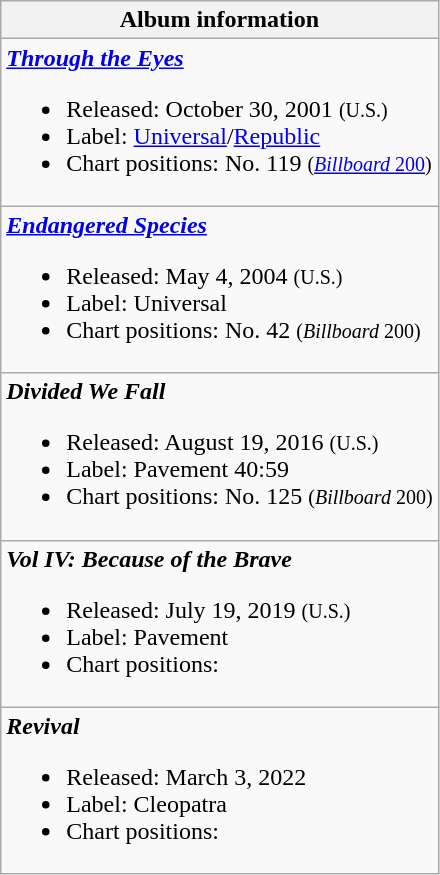<table class="wikitable">
<tr>
<th style="text-align:center;">Album information</th>
</tr>
<tr>
<td align="left"><strong><em><a href='#'>Through the Eyes</a></em></strong><br><ul><li>Released: October 30, 2001 <small>(U.S.)</small></li><li>Label: <a href='#'>Universal</a>/<a href='#'>Republic</a></li><li>Chart positions: No. 119 <small>(<a href='#'><em>Billboard</em> 200</a>)</small></li></ul></td>
</tr>
<tr>
<td align="left"><strong><em><a href='#'>Endangered Species</a></em></strong><br><ul><li>Released: May 4, 2004 <small>(U.S.)</small></li><li>Label: Universal</li><li>Chart positions: No. 42 <small>(<em>Billboard</em> 200)</small></li></ul></td>
</tr>
<tr>
<td align="left"><strong><em>Divided We Fall</em></strong><br><ul><li>Released: August 19, 2016 <small>(U.S.)</small></li><li>Label: Pavement 40:59</li><li>Chart positions: No. 125 <small>(<em>Billboard</em> 200)</small></li></ul></td>
</tr>
<tr>
<td align="left"><strong><em>Vol IV: Because of the Brave</em></strong><br><ul><li>Released: July 19, 2019 <small>(U.S.)</small></li><li>Label: Pavement</li><li>Chart positions:</li></ul></td>
</tr>
<tr>
<td align="left"><strong><em>Revival</em></strong><br><ul><li>Released: March 3, 2022</li><li>Label: Cleopatra</li><li>Chart positions:</li></ul></td>
</tr>
</table>
